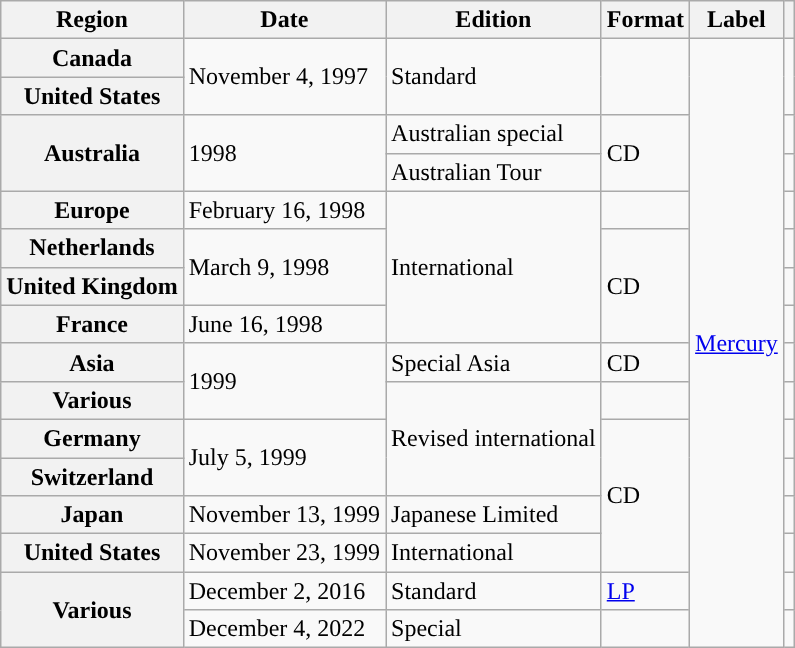<table class="wikitable plainrowheaders">
<tr>
<th scope="col">Region</th>
<th scope="col">Date</th>
<th scope="col">Edition</th>
<th scope="col">Format</th>
<th scope="col">Label</th>
<th scope="col"></th>
</tr>
<tr>
<th scope="row">Canada</th>
<td rowspan="2">November 4, 1997</td>
<td rowspan="2">Standard</td>
<td rowspan="2"></td>
<td rowspan="16"><a href='#'>Mercury</a></td>
<td rowspan="2"></td>
</tr>
<tr>
<th scope="row">United States</th>
</tr>
<tr>
<th scope="row" rowspan="2">Australia</th>
<td rowspan="2">1998</td>
<td>Australian special</td>
<td rowspan="2">CD</td>
<td></td>
</tr>
<tr>
<td>Australian Tour</td>
<td></td>
</tr>
<tr>
<th scope="row">Europe</th>
<td>February 16, 1998</td>
<td rowspan="4">International</td>
<td></td>
<td></td>
</tr>
<tr>
<th scope="row">Netherlands</th>
<td rowspan="2">March 9, 1998</td>
<td rowspan="3">CD</td>
<td></td>
</tr>
<tr>
<th scope="row">United Kingdom</th>
<td></td>
</tr>
<tr>
<th scope="row">France</th>
<td>June 16, 1998</td>
<td></td>
</tr>
<tr>
<th scope="row">Asia</th>
<td rowspan="2">1999</td>
<td>Special Asia</td>
<td>CD</td>
<td></td>
</tr>
<tr>
<th scope="row">Various</th>
<td rowspan="3">Revised international</td>
<td></td>
<td></td>
</tr>
<tr>
<th scope="row">Germany</th>
<td rowspan="2">July 5, 1999</td>
<td rowspan="4">CD</td>
<td></td>
</tr>
<tr>
<th scope="row">Switzerland</th>
<td></td>
</tr>
<tr>
<th scope="row">Japan</th>
<td>November 13, 1999</td>
<td>Japanese Limited</td>
<td></td>
</tr>
<tr>
<th scope="row">United States</th>
<td>November 23, 1999</td>
<td>International</td>
<td></td>
</tr>
<tr>
<th scope="row" rowspan="2">Various</th>
<td>December 2, 2016</td>
<td>Standard</td>
<td><a href='#'>LP</a></td>
<td></td>
</tr>
<tr>
<td>December 4, 2022</td>
<td>Special</td>
<td></td>
<td></td>
</tr>
</table>
